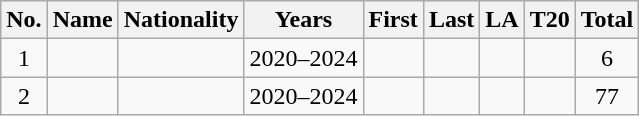<table class="wikitable sortable" style="text-align: center;">
<tr>
<th>No.</th>
<th>Name</th>
<th>Nationality</th>
<th>Years</th>
<th>First</th>
<th>Last</th>
<th>LA</th>
<th>T20</th>
<th>Total</th>
</tr>
<tr>
<td>1</td>
<td align="left"></td>
<td></td>
<td>2020–2024</td>
<td></td>
<td></td>
<td></td>
<td></td>
<td>6</td>
</tr>
<tr>
<td>2</td>
<td align="left"></td>
<td></td>
<td>2020–2024</td>
<td></td>
<td></td>
<td></td>
<td></td>
<td>77</td>
</tr>
</table>
